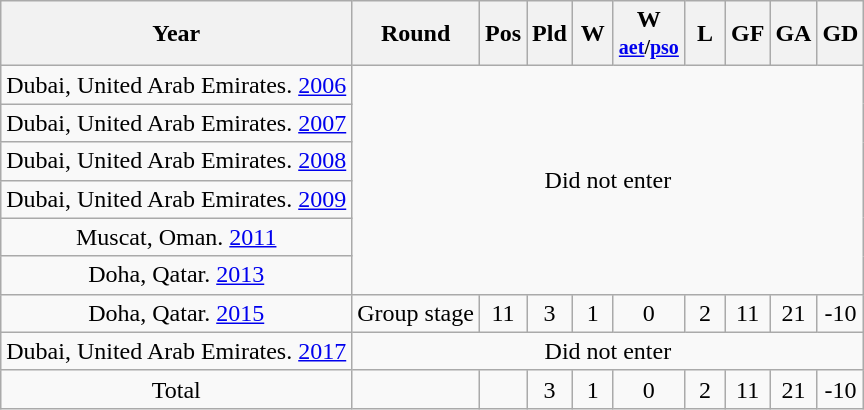<table class="wikitable" style="text-align: center;">
<tr>
<th>Year</th>
<th>Round</th>
<th width=20>Pos</th>
<th width=20>Pld</th>
<th width=20>W</th>
<th width=20>W<br><small><a href='#'>aet</a>/<a href='#'>pso</a></small></th>
<th width=20>L</th>
<th width=20>GF</th>
<th width=20>GA</th>
<th width=20>GD</th>
</tr>
<tr style="background:;">
<td>Dubai, United Arab Emirates. <a href='#'>2006</a></td>
<td rowspan=6 colspan=9>Did not enter</td>
</tr>
<tr style="background:;">
<td>Dubai, United Arab Emirates. <a href='#'>2007</a></td>
</tr>
<tr style="background:;">
<td>Dubai, United Arab Emirates. <a href='#'>2008</a></td>
</tr>
<tr style="background:;">
<td>Dubai, United Arab Emirates. <a href='#'>2009</a></td>
</tr>
<tr style="background:;">
<td>Muscat, Oman. <a href='#'>2011</a></td>
</tr>
<tr style="background:;">
<td>Doha, Qatar. <a href='#'>2013</a></td>
</tr>
<tr style="background:;">
<td>Doha, Qatar. <a href='#'>2015</a></td>
<td>Group stage</td>
<td>11</td>
<td>3</td>
<td>1</td>
<td>0</td>
<td>2</td>
<td>11</td>
<td>21</td>
<td>-10</td>
</tr>
<tr style="background:;">
<td>Dubai, United Arab Emirates. <a href='#'>2017</a></td>
<td colspan=9>Did not enter</td>
</tr>
<tr>
<td>Total</td>
<td></td>
<td></td>
<td>3</td>
<td>1</td>
<td>0</td>
<td>2</td>
<td>11</td>
<td>21</td>
<td>-10</td>
</tr>
</table>
